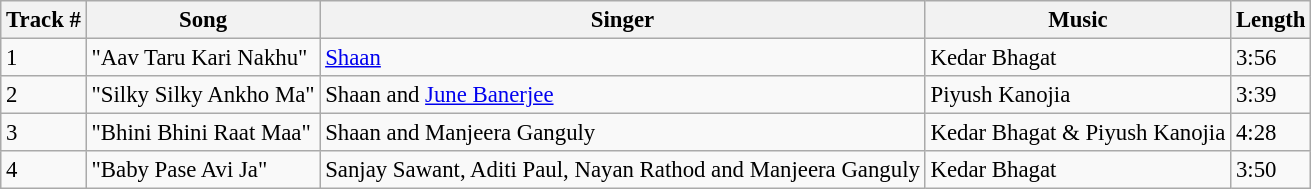<table class="wikitable tracklist" style="font-size:95%;">
<tr>
<th>Track #</th>
<th>Song</th>
<th>Singer</th>
<th>Music</th>
<th>Length</th>
</tr>
<tr>
<td>1</td>
<td>"Aav Taru Kari Nakhu"</td>
<td><a href='#'>Shaan</a></td>
<td>Kedar Bhagat</td>
<td>3:56</td>
</tr>
<tr>
<td>2</td>
<td>"Silky Silky Ankho Ma"</td>
<td>Shaan and <a href='#'>June Banerjee</a></td>
<td>Piyush Kanojia</td>
<td>3:39</td>
</tr>
<tr>
<td>3</td>
<td>"Bhini Bhini Raat Maa"</td>
<td>Shaan and Manjeera Ganguly</td>
<td>Kedar Bhagat & Piyush Kanojia</td>
<td>4:28</td>
</tr>
<tr>
<td>4</td>
<td>"Baby Pase Avi Ja"</td>
<td>Sanjay Sawant, Aditi Paul, Nayan Rathod and Manjeera Ganguly</td>
<td>Kedar Bhagat</td>
<td>3:50</td>
</tr>
</table>
